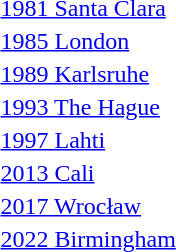<table>
<tr>
<td><a href='#'>1981 Santa Clara</a></td>
<td></td>
<td></td>
<td></td>
</tr>
<tr>
<td><a href='#'>1985 London</a></td>
<td></td>
<td></td>
<td></td>
</tr>
<tr>
<td><a href='#'>1989 Karlsruhe</a></td>
<td></td>
<td></td>
<td></td>
</tr>
<tr>
<td><a href='#'>1993 The Hague</a></td>
<td></td>
<td></td>
<td></td>
</tr>
<tr>
<td><a href='#'>1997 Lahti</a></td>
<td></td>
<td></td>
<td></td>
</tr>
<tr>
<td><a href='#'>2013 Cali</a></td>
<td></td>
<td></td>
<td></td>
</tr>
<tr>
<td><a href='#'>2017 Wrocław</a></td>
<td></td>
<td></td>
<td></td>
</tr>
<tr>
<td><a href='#'>2022 Birmingham</a></td>
<td></td>
<td></td>
<td></td>
</tr>
</table>
